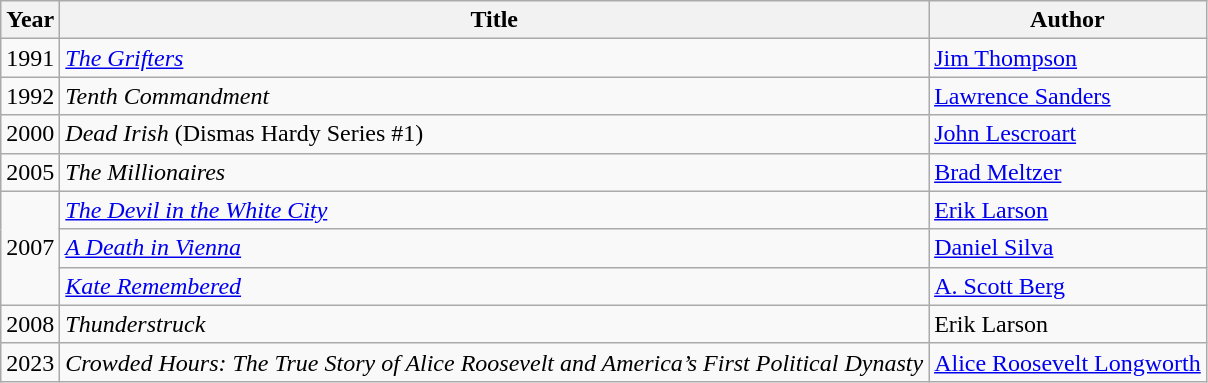<table class="wikitable sortable">
<tr>
<th>Year</th>
<th>Title</th>
<th>Author</th>
</tr>
<tr>
<td>1991</td>
<td><em><a href='#'>The Grifters</a></em></td>
<td><a href='#'>Jim Thompson</a></td>
</tr>
<tr>
<td>1992</td>
<td><em>Tenth Commandment</em></td>
<td><a href='#'>Lawrence Sanders</a></td>
</tr>
<tr>
<td>2000</td>
<td><em>Dead Irish</em> (Dismas Hardy Series #1)</td>
<td><a href='#'>John Lescroart</a></td>
</tr>
<tr>
<td>2005</td>
<td><em>The Millionaires</em></td>
<td><a href='#'>Brad Meltzer</a></td>
</tr>
<tr>
<td rowspan=3>2007</td>
<td><em><a href='#'>The Devil in the White City</a></em></td>
<td><a href='#'>Erik Larson</a></td>
</tr>
<tr>
<td><em><a href='#'>A Death in Vienna</a></em></td>
<td><a href='#'>Daniel Silva</a></td>
</tr>
<tr>
<td><em><a href='#'>Kate Remembered</a></em></td>
<td><a href='#'>A. Scott Berg</a></td>
</tr>
<tr>
<td>2008</td>
<td><em>Thunderstruck</em></td>
<td>Erik Larson</td>
</tr>
<tr>
<td>2023</td>
<td><em>Crowded Hours: The True Story of Alice Roosevelt and America’s First Political Dynasty</em></td>
<td><a href='#'>Alice Roosevelt Longworth</a></td>
</tr>
</table>
